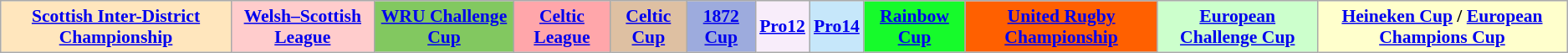<table class="wikitable" style="font-size:90%">
<tr>
<td style="text-align:center; background:#FFE6BD;"><strong><a href='#'>Scottish Inter-District Championship</a></strong></td>
<td style="text-align:center; background:#FCC;"><strong><a href='#'>Welsh–Scottish League</a></strong></td>
<td style="text-align:center; background:#82C860;"><strong><a href='#'>WRU Challenge Cup</a></strong></td>
<td style="text-align:center; background:#FFA6AA;"><strong><a href='#'>Celtic League</a></strong></td>
<td style="text-align:center; background:#DEC0A2;"><strong><a href='#'>Celtic Cup</a></strong></td>
<td style="text-align:center; background:#9DABDD;"><strong><a href='#'>1872 Cup</a></strong></td>
<td style="text-align:center; background:#F8EDFA;"><strong><a href='#'>Pro12</a></strong></td>
<td style="text-align:center; background:#C6E7FA;"><strong><a href='#'>Pro14</a></strong></td>
<td style="text-align:center; background:#16FB2B;"><strong><a href='#'>Rainbow Cup</a></strong></td>
<td style="text-align:center; background:#FF6000;"><strong><a href='#'>United Rugby Championship</a></strong></td>
<td style="text-align:center; background:#ccffcc;"><strong><a href='#'>European Challenge Cup</a></strong></td>
<td style="text-align:center; background:#ffffcc;"><strong><a href='#'>Heineken Cup</a> / <a href='#'>European Champions Cup</a></strong></td>
</tr>
</table>
